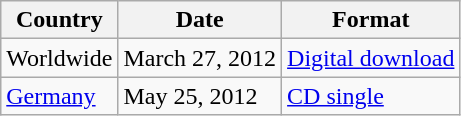<table class="wikitable sortable plainrowheaders">
<tr>
<th scope="col">Country</th>
<th scope="col">Date</th>
<th scope="col">Format</th>
</tr>
<tr>
<td scope="row">Worldwide</td>
<td>March 27, 2012</td>
<td><a href='#'>Digital download</a></td>
</tr>
<tr>
<td><a href='#'>Germany</a></td>
<td>May 25, 2012</td>
<td><a href='#'>CD single</a></td>
</tr>
</table>
